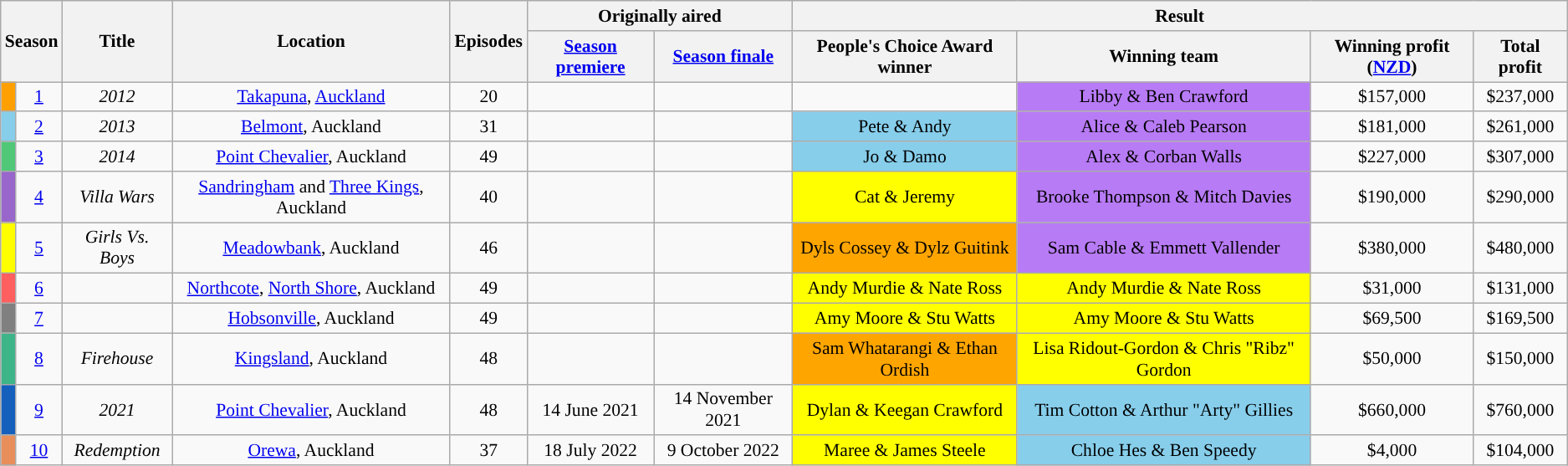<table class="wikitable plainrowheaders" style="text-align: center; font-size:90%;">
<tr>
<th scope="col" colspan="2" rowspan="2">Season</th>
<th scope="col" rowspan="2">Title</th>
<th scope="col" rowspan="2">Location</th>
<th scope="col" rowspan="2">Episodes</th>
<th scope="col" colspan="2">Originally aired</th>
<th scope="col" colspan="4">Result</th>
</tr>
<tr>
<th scope="col"><a href='#'>Season premiere</a></th>
<th scope="col"><a href='#'>Season finale</a></th>
<th scope="col">People's Choice Award winner</th>
<th scope="col">Winning team</th>
<th scope="col">Winning profit (<a href='#'>NZD</a>)</th>
<th scope="col">Total profit</th>
</tr>
<tr>
<td ! style="background:#FFA000; colour:black;"></td>
<td><a href='#'>1</a></td>
<td><em>2012</em></td>
<td><a href='#'>Takapuna</a>, <a href='#'>Auckland</a></td>
<td>20</td>
<td></td>
<td></td>
<td></td>
<td style='background:#B87BF6;'>Libby & Ben Crawford</td>
<td>$157,000</td>
<td>$237,000</td>
</tr>
<tr>
<td style="background:skyblue; colour:black;"></td>
<td><a href='#'>2</a></td>
<td><em>2013</em></td>
<td><a href='#'>Belmont</a>, Auckland</td>
<td>31</td>
<td></td>
<td></td>
<td scope="col" style="background:skyblue; colour:black;">Pete & Andy</td>
<td style='background:#B87BF6;'>Alice & Caleb Pearson</td>
<td>$181,000</td>
<td>$261,000</td>
</tr>
<tr>
<td style="background:#50C878; colour:black;"></td>
<td><a href='#'>3</a></td>
<td><em>2014</em></td>
<td><a href='#'>Point Chevalier</a>, Auckland</td>
<td>49</td>
<td></td>
<td></td>
<td scope="col" style="background:skyblue; colour:black;">Jo & Damo</td>
<td style='background:#B87BF6;'>Alex & Corban Walls</td>
<td>$227,000</td>
<td>$307,000</td>
</tr>
<tr>
<td style="background:#96c; colour:white;"></td>
<td><a href='#'>4</a></td>
<td><em>Villa Wars</em></td>
<td><a href='#'>Sandringham</a> and <a href='#'>Three Kings</a>, Auckland</td>
<td>40</td>
<td></td>
<td></td>
<td style='background:#FFFF00;'>Cat & Jeremy</td>
<td style='background:#B87BF6;'>Brooke Thompson & Mitch Davies</td>
<td>$190,000</td>
<td>$290,000</td>
</tr>
<tr>
<td style="background:#ff0; colour:black;"></td>
<td><a href='#'>5</a></td>
<td><em>Girls Vs. Boys</em></td>
<td><a href='#'>Meadowbank</a>, Auckland</td>
<td>46</td>
<td></td>
<td></td>
<td style="background:#B87BF6; background-color:orange">Dyls Cossey & Dylz Guitink</td>
<td style='background:#B87BF6;'>Sam Cable & Emmett Vallender</td>
<td>$380,000</td>
<td>$480,000</td>
</tr>
<tr>
<td style="background:#FF5F5F; colour:white;"></td>
<td><a href='#'>6</a></td>
<td></td>
<td><a href='#'>Northcote</a>, <a href='#'>North Shore</a>, Auckland</td>
<td>49</td>
<td></td>
<td></td>
<td style='background:#FFFF00;'>Andy Murdie & Nate Ross</td>
<td style='background:#FFFF00;'>Andy Murdie & Nate Ross</td>
<td>$31,000</td>
<td>$131,000</td>
</tr>
<tr>
<td style="background:Grey; colour:white;"></td>
<td><a href='#'>7</a></td>
<td></td>
<td><a href='#'>Hobsonville</a>, Auckland</td>
<td>49</td>
<td></td>
<td></td>
<td style='background:#FFFF00;'>Amy Moore & Stu Watts</td>
<td style='background:#FFFF00;'>Amy Moore & Stu Watts</td>
<td>$69,500</td>
<td>$169,500</td>
</tr>
<tr>
<td style="background:#3EB489; colour:white;"></td>
<td><a href='#'>8</a></td>
<td><em>Firehouse</em></td>
<td><a href='#'>Kingsland</a>, Auckland</td>
<td>48</td>
<td></td>
<td></td>
<td style="background:#B87BF6; background-color:orange";>Sam Whatarangi & Ethan Ordish</td>
<td style='background:#FFFF00;'>Lisa Ridout-Gordon & Chris "Ribz" Gordon</td>
<td>$50,000</td>
<td>$150,000</td>
</tr>
<tr>
<td style="background:#1560BD; colour:white;"></td>
<td><a href='#'>9</a></td>
<td><em>2021</em></td>
<td><a href='#'>Point Chevalier</a>, Auckland</td>
<td>48</td>
<td>14 June 2021</td>
<td>14 November 2021</td>
<td style="background:#FFFF00;">Dylan & Keegan Crawford</td>
<td style="background:skyblue;">Tim Cotton & Arthur "Arty" Gillies</td>
<td>$660,000</td>
<td>$760,000</td>
</tr>
<tr>
<td style="background:#E88E5A; colour:white;"></td>
<td><a href='#'>10</a></td>
<td><em>Redemption</em></td>
<td><a href='#'>Orewa</a>, Auckland</td>
<td>37</td>
<td>18 July 2022</td>
<td>9 October 2022</td>
<td style="background-color: yellow;">Maree & James Steele</td>
<td style="background-color: skyblue;">Chloe Hes & Ben Speedy</td>
<td>$4,000</td>
<td>$104,000</td>
</tr>
</table>
